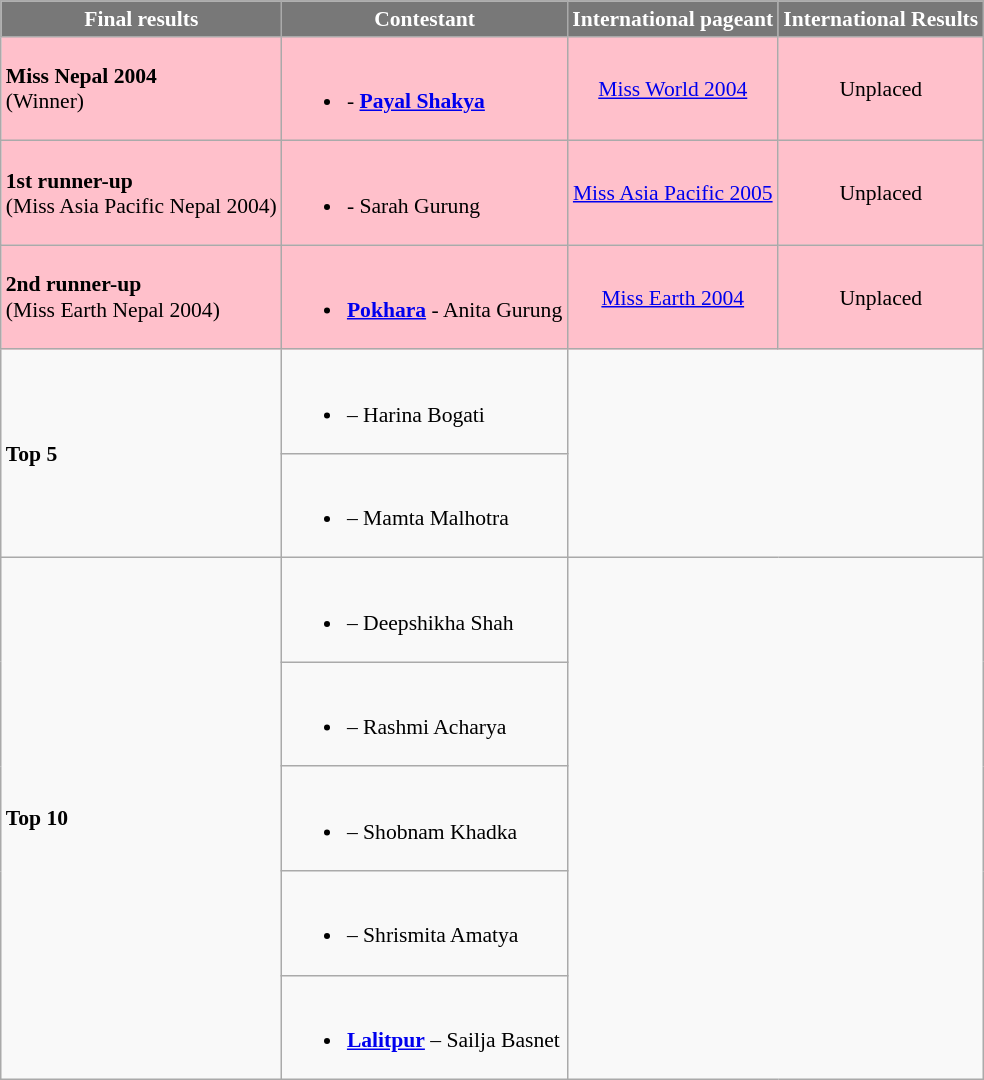<table class="wikitable sortable" style="font-size: 90%">
<tr>
<th style="background-color:#787878;color:#FFFFFF;">Final results</th>
<th style="background-color:#787878;color:#FFFFFF;">Contestant</th>
<th style="background-color:#787878;color:#FFFFFF;">International pageant</th>
<th style="background-color:#787878;color:#FFFFFF;">International Results</th>
</tr>
<tr>
<td style="background:pink;"><strong>Miss Nepal 2004</strong><br>(Winner)</td>
<td style="background:pink;"><br><ul><li><strong></strong> - <strong><a href='#'>Payal Shakya</a></strong></li></ul></td>
<td style="background:pink; text-align:center;"><a href='#'>Miss World 2004</a></td>
<td style="background:pink; text-align:center;">Unplaced</td>
</tr>
<tr>
<td style="background:pink;"><strong>1st runner-up</strong><br>(Miss Asia Pacific Nepal 2004)</td>
<td style="background:pink;"><br><ul><li><strong></strong> - Sarah Gurung</li></ul></td>
<td style="background:pink; text-align:center;"><a href='#'>Miss Asia Pacific 2005</a></td>
<td style="background:pink; text-align:center;">Unplaced</td>
</tr>
<tr>
<td style="background:pink;"><strong>2nd runner-up</strong><br>(Miss Earth Nepal 2004)</td>
<td style="background:pink;"><br><ul><li><strong> <a href='#'>Pokhara</a></strong> - Anita Gurung</li></ul></td>
<td style="background:pink; text-align:center;"><a href='#'>Miss Earth 2004</a></td>
<td style="background:pink; text-align:center;">Unplaced</td>
</tr>
<tr>
<td rowspan="2"><strong>Top 5</strong></td>
<td><br><ul><li><strong></strong> – Harina Bogati</li></ul></td>
<td colspan="2" rowspan="2"></td>
</tr>
<tr>
<td><br><ul><li><strong></strong> – Mamta Malhotra</li></ul></td>
</tr>
<tr>
<td rowspan="5"><strong>Top 10</strong></td>
<td><br><ul><li><strong></strong> – Deepshikha Shah</li></ul></td>
<td colspan="2" rowspan="5"></td>
</tr>
<tr>
<td><br><ul><li><strong></strong> – Rashmi Acharya</li></ul></td>
</tr>
<tr>
<td><br><ul><li><strong></strong> – Shobnam Khadka</li></ul></td>
</tr>
<tr>
<td><br><ul><li><strong></strong> – Shrismita Amatya</li></ul></td>
</tr>
<tr>
<td><br><ul><li><strong> <a href='#'>Lalitpur</a></strong> – Sailja Basnet</li></ul></td>
</tr>
</table>
